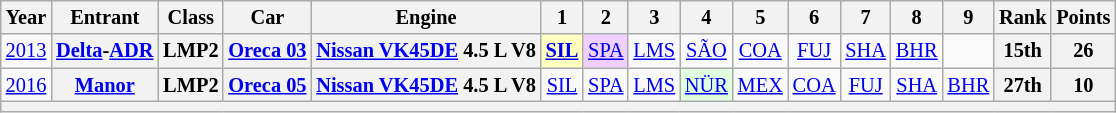<table class="wikitable" style="text-align:center; font-size:85%">
<tr>
<th>Year</th>
<th>Entrant</th>
<th>Class</th>
<th>Car</th>
<th>Engine</th>
<th>1</th>
<th>2</th>
<th>3</th>
<th>4</th>
<th>5</th>
<th>6</th>
<th>7</th>
<th>8</th>
<th>9</th>
<th>Rank</th>
<th>Points</th>
</tr>
<tr>
<td><a href='#'>2013</a></td>
<th nowrap><a href='#'>Delta</a>-<a href='#'>ADR</a></th>
<th>LMP2</th>
<th nowrap><a href='#'>Oreca 03</a></th>
<th nowrap><a href='#'>Nissan VK45DE</a> 4.5 L V8</th>
<td style="background:#FFFFBF;"><strong><a href='#'>SIL</a></strong><br></td>
<td style="background:#EFCFFF;"><a href='#'>SPA</a><br></td>
<td><a href='#'>LMS</a></td>
<td><a href='#'>SÃO</a></td>
<td><a href='#'>COA</a></td>
<td><a href='#'>FUJ</a></td>
<td><a href='#'>SHA</a></td>
<td><a href='#'>BHR</a></td>
<td></td>
<th>15th</th>
<th>26</th>
</tr>
<tr>
<td><a href='#'>2016</a></td>
<th nowrap><a href='#'>Manor</a></th>
<th>LMP2</th>
<th nowrap><a href='#'>Oreca 05</a></th>
<th nowrap><a href='#'>Nissan VK45DE</a> 4.5 L V8</th>
<td><a href='#'>SIL</a></td>
<td><a href='#'>SPA</a></td>
<td><a href='#'>LMS</a></td>
<td style="background:#DFFFDF;"><a href='#'>NÜR</a><br></td>
<td><a href='#'>MEX</a></td>
<td><a href='#'>COA</a></td>
<td><a href='#'>FUJ</a></td>
<td><a href='#'>SHA</a></td>
<td><a href='#'>BHR</a></td>
<th>27th</th>
<th>10</th>
</tr>
<tr>
<th colspan="16"></th>
</tr>
</table>
